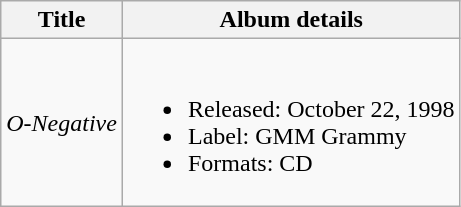<table class="wikitable">
<tr>
<th>Title</th>
<th>Album details</th>
</tr>
<tr>
<td><em>O-Negative</em></td>
<td><br><ul><li>Released: October 22, 1998</li><li>Label: GMM Grammy</li><li>Formats: CD</li></ul></td>
</tr>
</table>
